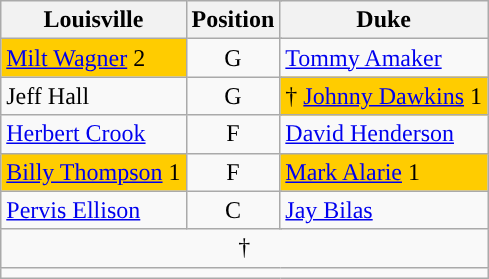<table class="wikitable">
<tr>
<th>Louisville</th>
<th colspan="2">Position</th>
<th>Duke</th>
</tr>
<tr>
<td style="background:#ffcc00"><a href='#'>Milt Wagner</a> 2</td>
<td colspan=2 style="text-align:center">G</td>
<td><a href='#'>Tommy Amaker</a></td>
</tr>
<tr>
<td>Jeff Hall</td>
<td colspan=2 style="text-align:center">G</td>
<td style="background:#ffcc00">† <a href='#'>Johnny Dawkins</a> 1</td>
</tr>
<tr>
<td><a href='#'>Herbert Crook</a></td>
<td colspan=2 style="text-align:center">F</td>
<td><a href='#'>David Henderson</a></td>
</tr>
<tr>
<td style="background:#ffcc00"><a href='#'>Billy Thompson</a> 1</td>
<td colspan=2 style="text-align:center">F</td>
<td style="background:#ffcc00"><a href='#'>Mark Alarie</a> 1</td>
</tr>
<tr>
<td><a href='#'>Pervis Ellison</a></td>
<td colspan=2 style="text-align:center">C</td>
<td><a href='#'>Jay Bilas</a></td>
</tr>
<tr>
<td colspan="5" align=center>† </td>
</tr>
<tr>
<td colspan="5" align=center></td>
</tr>
</table>
